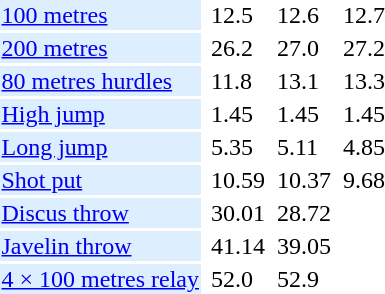<table>
<tr>
<td bgcolor = DDEEFF><a href='#'>100 metres</a></td>
<td></td>
<td>12.5</td>
<td></td>
<td>12.6</td>
<td></td>
<td>12.7</td>
</tr>
<tr>
<td bgcolor = DDEEFF><a href='#'>200 metres</a></td>
<td></td>
<td>26.2</td>
<td></td>
<td>27.0</td>
<td></td>
<td>27.2</td>
</tr>
<tr>
<td bgcolor = DDEEFF><a href='#'>80 metres hurdles</a></td>
<td></td>
<td>11.8</td>
<td></td>
<td>13.1</td>
<td></td>
<td>13.3</td>
</tr>
<tr>
<td bgcolor = DDEEFF><a href='#'>High jump</a></td>
<td></td>
<td>1.45</td>
<td></td>
<td>1.45</td>
<td></td>
<td>1.45</td>
</tr>
<tr>
<td bgcolor = DDEEFF><a href='#'>Long jump</a></td>
<td></td>
<td>5.35</td>
<td></td>
<td>5.11</td>
<td></td>
<td>4.85</td>
</tr>
<tr>
<td bgcolor = DDEEFF><a href='#'>Shot put</a></td>
<td></td>
<td>10.59</td>
<td></td>
<td>10.37</td>
<td></td>
<td>9.68</td>
</tr>
<tr>
<td bgcolor = DDEEFF><a href='#'>Discus throw</a></td>
<td></td>
<td>30.01</td>
<td></td>
<td>28.72</td>
<td></td>
<td></td>
</tr>
<tr>
<td bgcolor = DDEEFF><a href='#'>Javelin throw</a></td>
<td></td>
<td>41.14</td>
<td></td>
<td>39.05</td>
<td></td>
<td></td>
</tr>
<tr>
<td bgcolor = DDEEFF><a href='#'>4 × 100 metres relay</a></td>
<td></td>
<td>52.0</td>
<td></td>
<td>52.9</td>
<td></td>
<td></td>
</tr>
</table>
